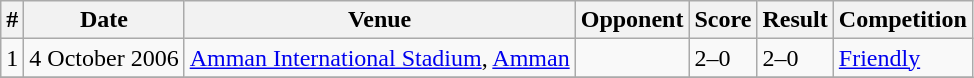<table class="wikitable">
<tr>
<th>#</th>
<th>Date</th>
<th>Venue</th>
<th>Opponent</th>
<th>Score</th>
<th>Result</th>
<th>Competition</th>
</tr>
<tr>
<td>1</td>
<td>4 October 2006</td>
<td><a href='#'>Amman International Stadium</a>, <a href='#'>Amman</a></td>
<td></td>
<td>2–0</td>
<td>2–0</td>
<td><a href='#'>Friendly</a></td>
</tr>
<tr>
</tr>
</table>
